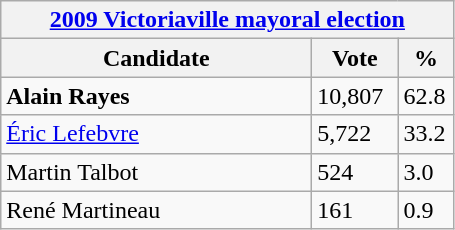<table class="wikitable">
<tr>
<th colspan="3"><a href='#'>2009 Victoriaville mayoral election</a></th>
</tr>
<tr>
<th bgcolor="#DDDDFF" width="200px">Candidate</th>
<th bgcolor="#DDDDFF" width="50px">Vote</th>
<th bgcolor="#DDDDFF" width="30px">%</th>
</tr>
<tr>
<td><strong>Alain Rayes</strong></td>
<td>10,807</td>
<td>62.8</td>
</tr>
<tr>
<td><a href='#'>Éric Lefebvre</a></td>
<td>5,722</td>
<td>33.2</td>
</tr>
<tr>
<td>Martin Talbot</td>
<td>524</td>
<td>3.0</td>
</tr>
<tr>
<td>René Martineau</td>
<td>161</td>
<td>0.9</td>
</tr>
</table>
